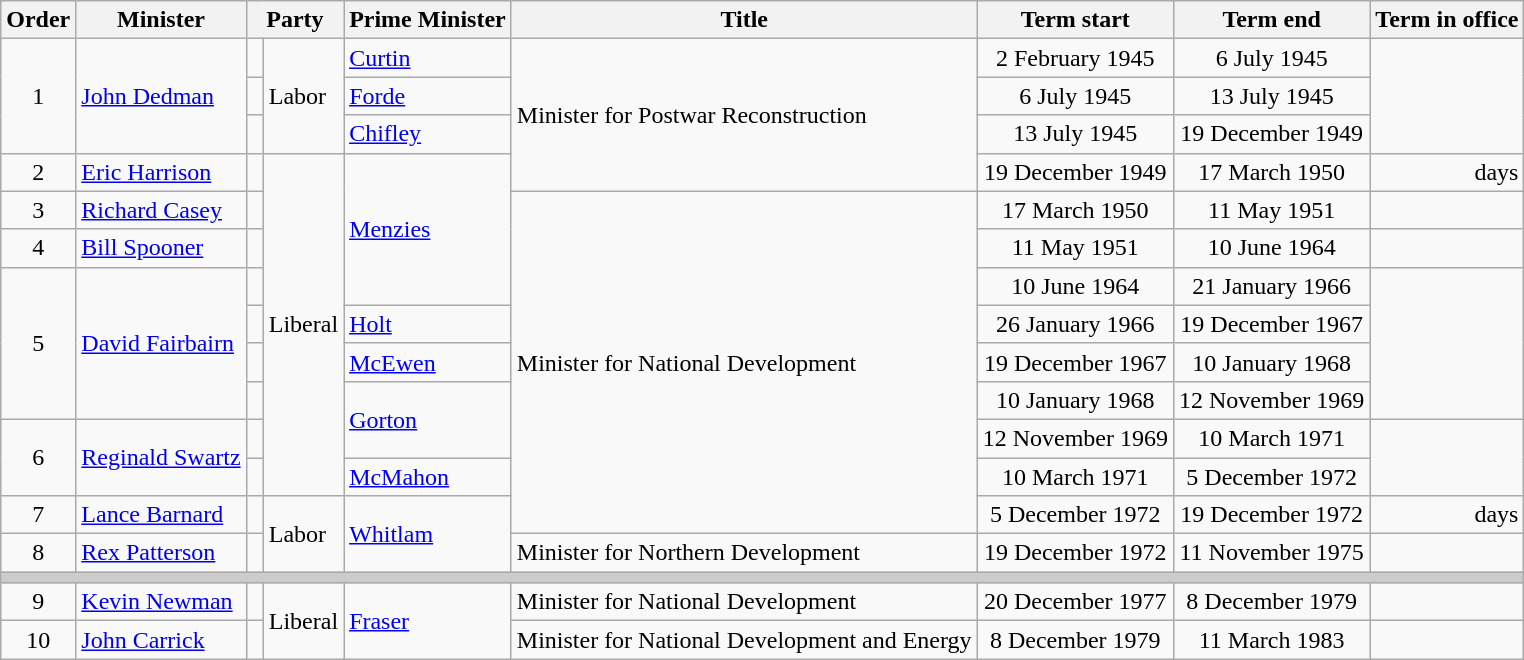<table class="wikitable">
<tr>
<th>Order</th>
<th>Minister</th>
<th colspan="2">Party</th>
<th>Prime Minister</th>
<th>Title</th>
<th>Term start</th>
<th>Term end</th>
<th>Term in office</th>
</tr>
<tr>
<td rowspan=3 align=center>1</td>
<td rowspan=3><a href='#'>John Dedman</a></td>
<td></td>
<td rowspan=3>Labor</td>
<td><a href='#'>Curtin</a></td>
<td rowspan=4>Minister for Postwar Reconstruction</td>
<td align=center>2 February 1945</td>
<td align=center>6 July 1945</td>
<td rowspan=3 align=right></td>
</tr>
<tr>
<td></td>
<td><a href='#'>Forde</a></td>
<td align=center>6 July 1945</td>
<td align=center>13 July 1945</td>
</tr>
<tr>
<td></td>
<td><a href='#'>Chifley</a></td>
<td align=center>13 July 1945</td>
<td align=center>19 December 1949</td>
</tr>
<tr>
<td align=center>2</td>
<td><a href='#'>Eric Harrison</a></td>
<td> </td>
<td rowspan=9>Liberal</td>
<td rowspan=4><a href='#'>Menzies</a></td>
<td align=center>19 December 1949</td>
<td align=center>17 March 1950</td>
<td align=right> days</td>
</tr>
<tr>
<td align=center>3</td>
<td><a href='#'>Richard Casey</a></td>
<td> </td>
<td rowspan=9>Minister for National Development</td>
<td align=center>17 March 1950</td>
<td align=center>11 May 1951</td>
<td align=right></td>
</tr>
<tr>
<td align=center>4</td>
<td><a href='#'>Bill Spooner</a></td>
<td> </td>
<td align=center>11 May 1951</td>
<td align=center>10 June 1964</td>
<td align=right><strong></strong></td>
</tr>
<tr>
<td rowspan=4 align=center>5</td>
<td rowspan=4><a href='#'>David Fairbairn</a></td>
<td> </td>
<td align=center>10 June 1964</td>
<td align=center>21 January 1966</td>
<td rowspan=4 align=right></td>
</tr>
<tr>
<td> </td>
<td><a href='#'>Holt</a></td>
<td align=center>26 January 1966</td>
<td align=center>19 December 1967</td>
</tr>
<tr>
<td> </td>
<td><a href='#'>McEwen</a></td>
<td align=center>19 December 1967</td>
<td align=center>10 January 1968</td>
</tr>
<tr>
<td> </td>
<td rowspan=2><a href='#'>Gorton</a></td>
<td align=center>10 January 1968</td>
<td align=center>12 November 1969</td>
</tr>
<tr>
<td rowspan=2 align=center>6</td>
<td rowspan=2><a href='#'>Reginald Swartz</a></td>
<td> </td>
<td align=center>12 November 1969</td>
<td align=center>10 March 1971</td>
<td rowspan=2 align=right></td>
</tr>
<tr>
<td> </td>
<td><a href='#'>McMahon</a></td>
<td align=center>10 March 1971</td>
<td align=center>5 December 1972</td>
</tr>
<tr>
<td align=center>7</td>
<td><a href='#'>Lance Barnard</a></td>
<td></td>
<td rowspan=2>Labor</td>
<td rowspan=2><a href='#'>Whitlam</a></td>
<td align=center>5 December 1972</td>
<td align=center>19 December 1972</td>
<td align=right> days</td>
</tr>
<tr>
<td align=center>8</td>
<td><a href='#'>Rex Patterson</a></td>
<td></td>
<td>Minister for Northern Development</td>
<td align=center>19 December 1972</td>
<td align=center>11 November 1975</td>
<td align=right></td>
</tr>
<tr>
<th colspan=9 style="background: #cccccc;"></th>
</tr>
<tr>
<td align=center>9</td>
<td><a href='#'>Kevin Newman</a></td>
<td> </td>
<td rowspan=2>Liberal</td>
<td rowspan=2><a href='#'>Fraser</a></td>
<td>Minister for National Development</td>
<td align=center>20 December 1977</td>
<td align=center>8 December 1979</td>
<td align=right></td>
</tr>
<tr>
<td align=center>10</td>
<td><a href='#'>John Carrick</a></td>
<td> </td>
<td>Minister for National Development and Energy</td>
<td align=center>8 December 1979</td>
<td align=center>11 March 1983</td>
<td align=right></td>
</tr>
</table>
